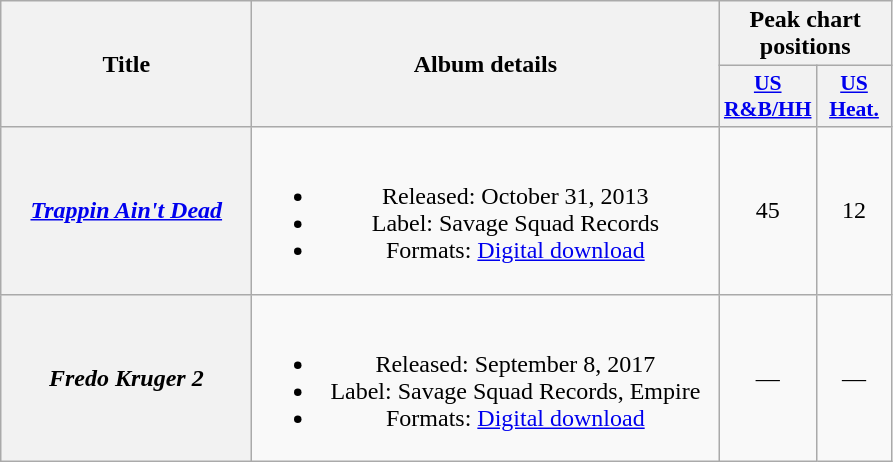<table class="wikitable plainrowheaders" style="text-align:center;">
<tr>
<th scope="col" rowspan="2" style="width:10em;">Title</th>
<th scope="col" rowspan="2" style="width:19em;">Album details</th>
<th colspan="2">Peak chart positions</th>
</tr>
<tr>
<th style="width:3em; font-size:90%;"><a href='#'>US<br>R&B/HH</a><br></th>
<th style="width:3em; font-size:90%;"><a href='#'>US<br>Heat.</a><br></th>
</tr>
<tr>
<th scope="row"><em><a href='#'>Trappin Ain't Dead</a></em></th>
<td><br><ul><li>Released: October 31, 2013</li><li>Label: Savage Squad Records</li><li>Formats: <a href='#'>Digital download</a></li></ul></td>
<td>45</td>
<td>12</td>
</tr>
<tr>
<th scope="row"><em>Fredo Kruger 2</em></th>
<td><br><ul><li>Released: September 8, 2017</li><li>Label: Savage Squad Records, Empire</li><li>Formats: <a href='#'>Digital download</a></li></ul></td>
<td>—</td>
<td>—</td>
</tr>
</table>
